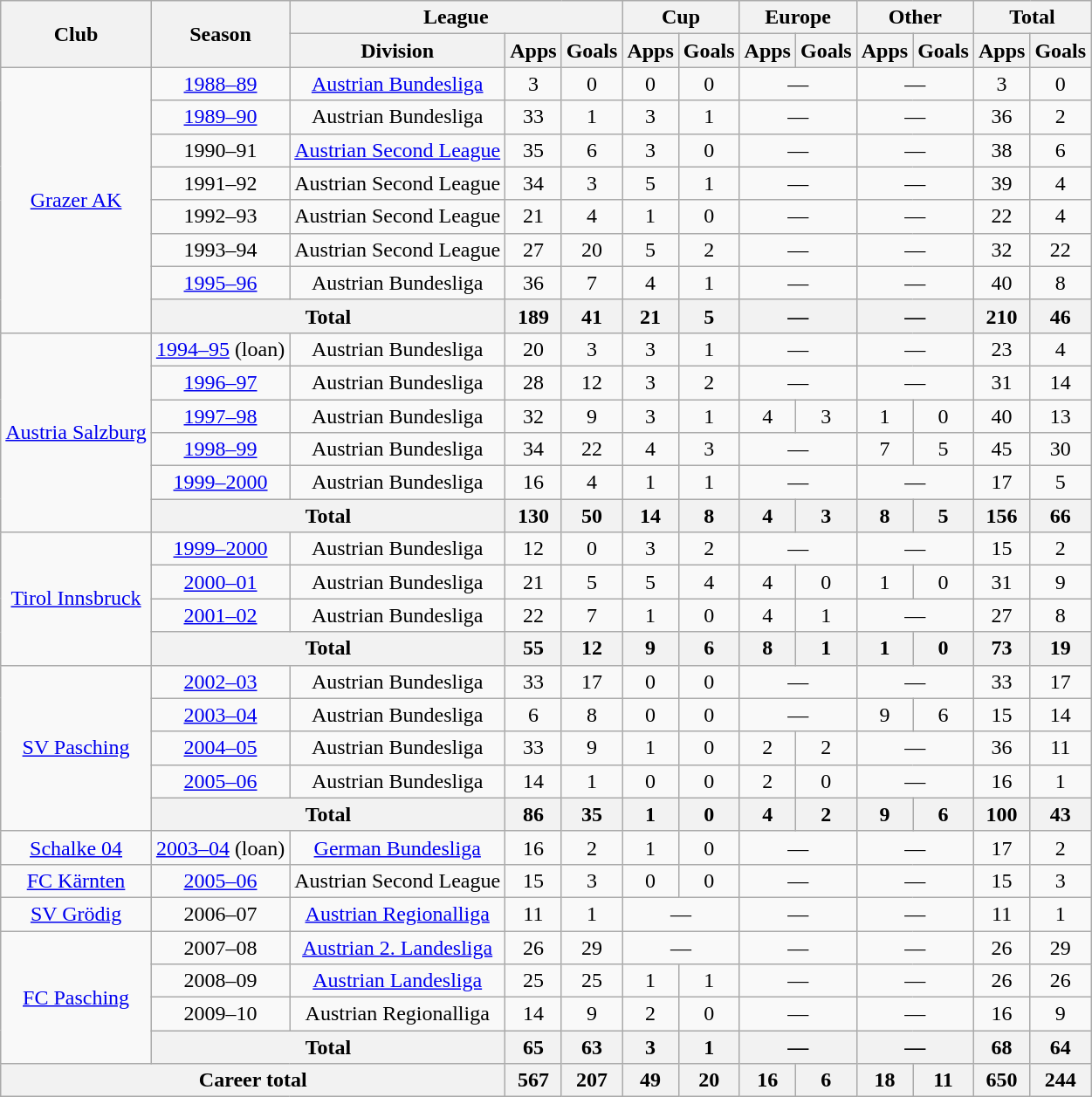<table class="wikitable" style="text-align:center">
<tr>
<th rowspan="2">Club</th>
<th rowspan="2">Season</th>
<th colspan="3">League</th>
<th colspan="2">Cup</th>
<th colspan="2">Europe</th>
<th colspan="2">Other</th>
<th colspan="2">Total</th>
</tr>
<tr>
<th>Division</th>
<th>Apps</th>
<th>Goals</th>
<th>Apps</th>
<th>Goals</th>
<th>Apps</th>
<th>Goals</th>
<th>Apps</th>
<th>Goals</th>
<th>Apps</th>
<th>Goals</th>
</tr>
<tr>
<td rowspan="8"><a href='#'>Grazer AK</a></td>
<td><a href='#'>1988–89</a></td>
<td><a href='#'>Austrian Bundesliga</a></td>
<td>3</td>
<td>0</td>
<td>0</td>
<td>0</td>
<td colspan="2">—</td>
<td colspan="2">—</td>
<td>3</td>
<td>0</td>
</tr>
<tr>
<td><a href='#'>1989–90</a></td>
<td>Austrian Bundesliga</td>
<td>33</td>
<td>1</td>
<td>3</td>
<td>1</td>
<td colspan="2">—</td>
<td colspan="2">—</td>
<td>36</td>
<td>2</td>
</tr>
<tr>
<td>1990–91</td>
<td><a href='#'>Austrian Second League</a></td>
<td>35</td>
<td>6</td>
<td>3</td>
<td>0</td>
<td colspan="2">—</td>
<td colspan="2">—</td>
<td>38</td>
<td>6</td>
</tr>
<tr>
<td>1991–92</td>
<td>Austrian Second League</td>
<td>34</td>
<td>3</td>
<td>5</td>
<td>1</td>
<td colspan="2">—</td>
<td colspan="2">—</td>
<td>39</td>
<td>4</td>
</tr>
<tr>
<td>1992–93</td>
<td>Austrian Second League</td>
<td>21</td>
<td>4</td>
<td>1</td>
<td>0</td>
<td colspan="2">—</td>
<td colspan="2">—</td>
<td>22</td>
<td>4</td>
</tr>
<tr>
<td>1993–94</td>
<td>Austrian Second League</td>
<td>27</td>
<td>20</td>
<td>5</td>
<td>2</td>
<td colspan="2">—</td>
<td colspan="2">—</td>
<td>32</td>
<td>22</td>
</tr>
<tr>
<td><a href='#'>1995–96</a></td>
<td>Austrian Bundesliga</td>
<td>36</td>
<td>7</td>
<td>4</td>
<td>1</td>
<td colspan="2">—</td>
<td colspan="2">—</td>
<td>40</td>
<td>8</td>
</tr>
<tr>
<th colspan="2">Total</th>
<th>189</th>
<th>41</th>
<th>21</th>
<th>5</th>
<th colspan="2">—</th>
<th colspan="2">—</th>
<th>210</th>
<th>46</th>
</tr>
<tr>
<td rowspan="6"><a href='#'>Austria Salzburg</a></td>
<td><a href='#'>1994–95</a> (loan)</td>
<td>Austrian Bundesliga</td>
<td>20</td>
<td>3</td>
<td>3</td>
<td>1</td>
<td colspan="2">—</td>
<td colspan="2">—</td>
<td>23</td>
<td>4</td>
</tr>
<tr>
<td><a href='#'>1996–97</a></td>
<td>Austrian Bundesliga</td>
<td>28</td>
<td>12</td>
<td>3</td>
<td>2</td>
<td colspan="2">—</td>
<td colspan="2">—</td>
<td>31</td>
<td>14</td>
</tr>
<tr>
<td><a href='#'>1997–98</a></td>
<td>Austrian Bundesliga</td>
<td>32</td>
<td>9</td>
<td>3</td>
<td>1</td>
<td>4</td>
<td>3</td>
<td>1</td>
<td>0</td>
<td>40</td>
<td>13</td>
</tr>
<tr>
<td><a href='#'>1998–99</a></td>
<td>Austrian Bundesliga</td>
<td>34</td>
<td>22</td>
<td>4</td>
<td>3</td>
<td colspan="2">—</td>
<td>7</td>
<td>5</td>
<td>45</td>
<td>30</td>
</tr>
<tr>
<td><a href='#'>1999–2000</a></td>
<td>Austrian Bundesliga</td>
<td>16</td>
<td>4</td>
<td>1</td>
<td>1</td>
<td colspan="2">—</td>
<td colspan="2">—</td>
<td>17</td>
<td>5</td>
</tr>
<tr>
<th colspan="2">Total</th>
<th>130</th>
<th>50</th>
<th>14</th>
<th>8</th>
<th>4</th>
<th>3</th>
<th>8</th>
<th>5</th>
<th>156</th>
<th>66</th>
</tr>
<tr>
<td rowspan="4"><a href='#'>Tirol Innsbruck</a></td>
<td><a href='#'>1999–2000</a></td>
<td>Austrian Bundesliga</td>
<td>12</td>
<td>0</td>
<td>3</td>
<td>2</td>
<td colspan="2">—</td>
<td colspan="2">—</td>
<td>15</td>
<td>2</td>
</tr>
<tr>
<td><a href='#'>2000–01</a></td>
<td>Austrian Bundesliga</td>
<td>21</td>
<td>5</td>
<td>5</td>
<td>4</td>
<td>4</td>
<td>0</td>
<td>1</td>
<td>0</td>
<td>31</td>
<td>9</td>
</tr>
<tr>
<td><a href='#'>2001–02</a></td>
<td>Austrian Bundesliga</td>
<td>22</td>
<td>7</td>
<td>1</td>
<td>0</td>
<td>4</td>
<td>1</td>
<td colspan="2">—</td>
<td>27</td>
<td>8</td>
</tr>
<tr>
<th colspan="2">Total</th>
<th>55</th>
<th>12</th>
<th>9</th>
<th>6</th>
<th>8</th>
<th>1</th>
<th>1</th>
<th>0</th>
<th>73</th>
<th>19</th>
</tr>
<tr>
<td rowspan="5"><a href='#'>SV Pasching</a></td>
<td><a href='#'>2002–03</a></td>
<td>Austrian Bundesliga</td>
<td>33</td>
<td>17</td>
<td>0</td>
<td>0</td>
<td colspan="2">—</td>
<td colspan="2">—</td>
<td>33</td>
<td>17</td>
</tr>
<tr>
<td><a href='#'>2003–04</a></td>
<td>Austrian Bundesliga</td>
<td>6</td>
<td>8</td>
<td>0</td>
<td>0</td>
<td colspan="2">—</td>
<td>9</td>
<td>6</td>
<td>15</td>
<td>14</td>
</tr>
<tr>
<td><a href='#'>2004–05</a></td>
<td>Austrian Bundesliga</td>
<td>33</td>
<td>9</td>
<td>1</td>
<td>0</td>
<td>2</td>
<td>2</td>
<td colspan="2">—</td>
<td>36</td>
<td>11</td>
</tr>
<tr>
<td><a href='#'>2005–06</a></td>
<td>Austrian Bundesliga</td>
<td>14</td>
<td>1</td>
<td>0</td>
<td>0</td>
<td>2</td>
<td>0</td>
<td colspan="2">—</td>
<td>16</td>
<td>1</td>
</tr>
<tr>
<th colspan="2">Total</th>
<th>86</th>
<th>35</th>
<th>1</th>
<th>0</th>
<th>4</th>
<th>2</th>
<th>9</th>
<th>6</th>
<th>100</th>
<th>43</th>
</tr>
<tr>
<td><a href='#'>Schalke 04</a></td>
<td><a href='#'>2003–04</a> (loan)</td>
<td><a href='#'>German Bundesliga</a></td>
<td>16</td>
<td>2</td>
<td>1</td>
<td>0</td>
<td colspan="2">—</td>
<td colspan="2">—</td>
<td>17</td>
<td>2</td>
</tr>
<tr>
<td><a href='#'>FC Kärnten</a></td>
<td><a href='#'>2005–06</a></td>
<td>Austrian Second League</td>
<td>15</td>
<td>3</td>
<td>0</td>
<td>0</td>
<td colspan="2">—</td>
<td colspan="2">—</td>
<td>15</td>
<td>3</td>
</tr>
<tr>
<td><a href='#'>SV Grödig</a></td>
<td>2006–07</td>
<td><a href='#'>Austrian Regionalliga</a></td>
<td>11</td>
<td>1</td>
<td colspan="2">—</td>
<td colspan="2">—</td>
<td colspan="2">—</td>
<td>11</td>
<td>1</td>
</tr>
<tr>
<td rowspan="4"><a href='#'>FC Pasching</a></td>
<td>2007–08</td>
<td><a href='#'>Austrian 2. Landesliga</a></td>
<td>26</td>
<td>29</td>
<td colspan="2">—</td>
<td colspan="2">—</td>
<td colspan="2">—</td>
<td>26</td>
<td>29</td>
</tr>
<tr>
<td>2008–09</td>
<td><a href='#'>Austrian Landesliga</a></td>
<td>25</td>
<td>25</td>
<td>1</td>
<td>1</td>
<td colspan="2">—</td>
<td colspan="2">—</td>
<td>26</td>
<td>26</td>
</tr>
<tr>
<td>2009–10</td>
<td>Austrian Regionalliga</td>
<td>14</td>
<td>9</td>
<td>2</td>
<td>0</td>
<td colspan="2">—</td>
<td colspan="2">—</td>
<td>16</td>
<td>9</td>
</tr>
<tr>
<th colspan="2">Total</th>
<th>65</th>
<th>63</th>
<th>3</th>
<th>1</th>
<th colspan="2">—</th>
<th colspan="2">—</th>
<th>68</th>
<th>64</th>
</tr>
<tr>
<th colspan="3">Career total</th>
<th>567</th>
<th>207</th>
<th>49</th>
<th>20</th>
<th>16</th>
<th>6</th>
<th>18</th>
<th>11</th>
<th>650</th>
<th>244</th>
</tr>
</table>
